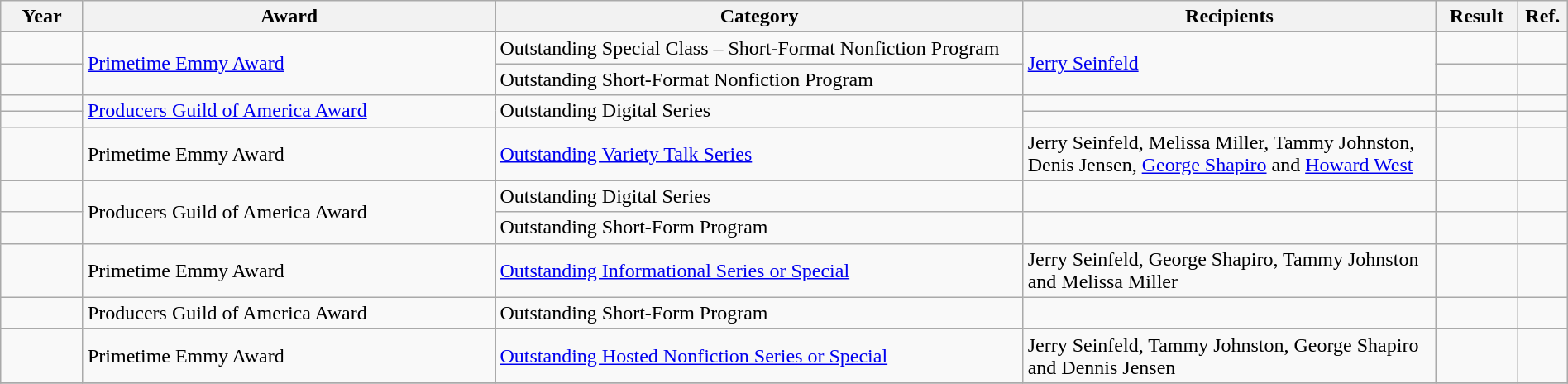<table class="wikitable plainrowheaders" width=100%>
<tr>
<th scope="col" width="5%">Year</th>
<th scope="col" width="25%">Award</th>
<th scope="col" width="32%">Category</th>
<th scope="col" width="25%">Recipients</th>
<th scope="col" width="5%">Result</th>
<th scope="col" width="3%">Ref.</th>
</tr>
<tr>
<td></td>
<td rowspan="2"><a href='#'>Primetime Emmy Award</a></td>
<td>Outstanding Special Class – Short-Format Nonfiction Program</td>
<td rowspan="2"><a href='#'>Jerry Seinfeld</a></td>
<td></td>
<td></td>
</tr>
<tr>
<td></td>
<td>Outstanding Short-Format Nonfiction Program</td>
<td></td>
<td></td>
</tr>
<tr>
<td></td>
<td rowspan="2"><a href='#'>Producers Guild of America Award</a></td>
<td rowspan="2">Outstanding Digital Series</td>
<td></td>
<td></td>
<td></td>
</tr>
<tr>
<td></td>
<td></td>
<td></td>
<td></td>
</tr>
<tr>
<td></td>
<td>Primetime Emmy Award</td>
<td><a href='#'>Outstanding Variety Talk Series</a></td>
<td>Jerry Seinfeld, Melissa Miller, Tammy Johnston, Denis Jensen, <a href='#'>George Shapiro</a> and <a href='#'>Howard West</a></td>
<td></td>
<td></td>
</tr>
<tr>
<td></td>
<td rowspan="2">Producers Guild of America Award</td>
<td>Outstanding Digital Series</td>
<td></td>
<td></td>
<td></td>
</tr>
<tr>
<td></td>
<td>Outstanding Short-Form Program</td>
<td></td>
<td></td>
<td></td>
</tr>
<tr>
<td></td>
<td>Primetime Emmy Award</td>
<td><a href='#'>Outstanding Informational Series or Special</a></td>
<td>Jerry Seinfeld, George Shapiro, Tammy Johnston and Melissa Miller</td>
<td></td>
<td></td>
</tr>
<tr>
<td></td>
<td>Producers Guild of America Award</td>
<td>Outstanding Short-Form Program</td>
<td></td>
<td></td>
<td></td>
</tr>
<tr>
<td></td>
<td>Primetime Emmy Award</td>
<td><a href='#'>Outstanding Hosted Nonfiction Series or Special</a></td>
<td>Jerry Seinfeld, Tammy Johnston, George Shapiro and Dennis Jensen</td>
<td></td>
<td></td>
</tr>
<tr>
</tr>
</table>
